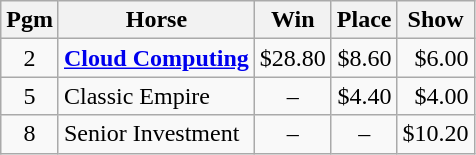<table class="wikitable">
<tr>
<th>Pgm</th>
<th>Horse</th>
<th>Win</th>
<th>Place</th>
<th>Show</th>
</tr>
<tr>
<td style="text-align: center;">2</td>
<td><strong><a href='#'>Cloud Computing</a></strong></td>
<td style="text-align: right;">$28.80</td>
<td style="text-align: right;">$8.60</td>
<td style="text-align: right;">$6.00</td>
</tr>
<tr>
<td style="text-align: center;">5</td>
<td>Classic Empire</td>
<td style="text-align: center;">–</td>
<td style="text-align: right;">$4.40</td>
<td style="text-align: right;">$4.00</td>
</tr>
<tr>
<td style="text-align: center;">8</td>
<td>Senior Investment</td>
<td style="text-align: center;">–</td>
<td style="text-align: center;">–</td>
<td style="text-align: right;">$10.20</td>
</tr>
</table>
